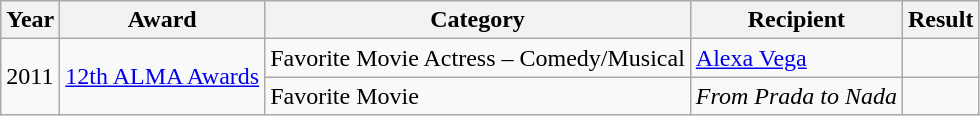<table class="wikitable">
<tr>
<th>Year</th>
<th>Award</th>
<th>Category</th>
<th>Recipient</th>
<th>Result</th>
</tr>
<tr>
<td rowspan="2">2011</td>
<td rowspan="2"><a href='#'>12th ALMA Awards</a></td>
<td>Favorite Movie Actress – Comedy/Musical</td>
<td><a href='#'>Alexa Vega</a></td>
<td></td>
</tr>
<tr>
<td>Favorite Movie</td>
<td><em>From Prada to Nada</em></td>
<td></td>
</tr>
</table>
